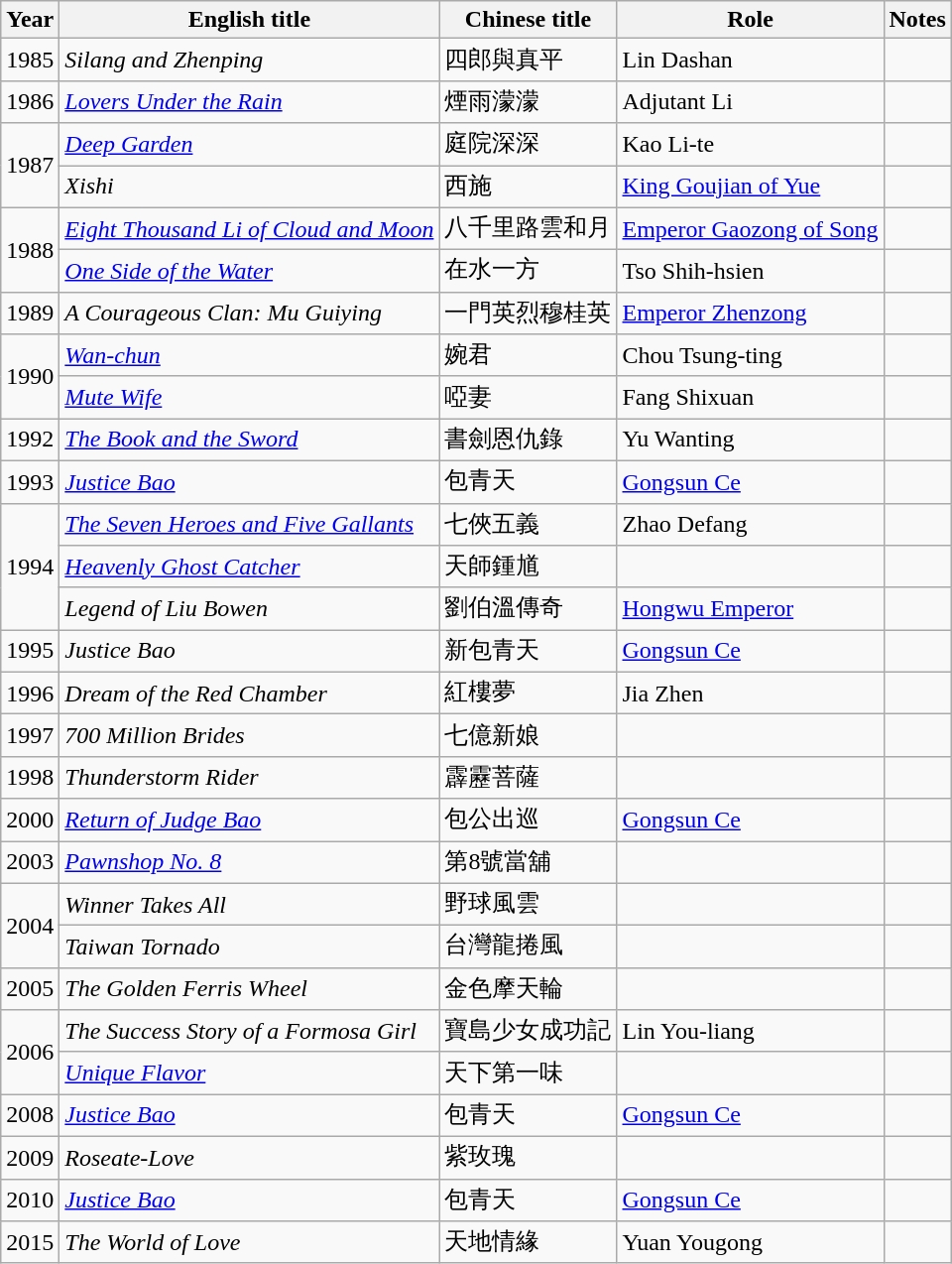<table class="wikitable sortable">
<tr>
<th>Year</th>
<th>English title</th>
<th>Chinese title</th>
<th>Role</th>
<th>Notes</th>
</tr>
<tr>
<td>1985</td>
<td><em>Silang and Zhenping</em></td>
<td>四郎與真平</td>
<td>Lin Dashan</td>
<td></td>
</tr>
<tr>
<td>1986</td>
<td><em><a href='#'>Lovers Under the Rain</a></em></td>
<td>煙雨濛濛</td>
<td>Adjutant Li</td>
<td></td>
</tr>
<tr>
<td rowspan=2>1987</td>
<td><em><a href='#'>Deep Garden</a></em></td>
<td>庭院深深</td>
<td>Kao Li-te</td>
<td></td>
</tr>
<tr>
<td><em>Xishi</em></td>
<td>西施</td>
<td><a href='#'>King Goujian of Yue</a></td>
<td></td>
</tr>
<tr>
<td rowspan=2>1988</td>
<td><em><a href='#'>Eight Thousand Li of Cloud and Moon</a></em></td>
<td>八千里路雲和月</td>
<td><a href='#'>Emperor Gaozong of Song</a></td>
<td></td>
</tr>
<tr>
<td><em><a href='#'>One Side of the Water</a></em></td>
<td>在水一方</td>
<td>Tso Shih-hsien</td>
<td></td>
</tr>
<tr>
<td>1989</td>
<td><em>A Courageous Clan: Mu Guiying</em></td>
<td>一門英烈穆桂英</td>
<td><a href='#'>Emperor Zhenzong</a></td>
<td></td>
</tr>
<tr>
<td rowspan=2>1990</td>
<td><em><a href='#'>Wan-chun</a></em></td>
<td>婉君</td>
<td>Chou Tsung-ting</td>
<td></td>
</tr>
<tr>
<td><em><a href='#'>Mute Wife</a></em></td>
<td>啞妻</td>
<td>Fang Shixuan</td>
<td></td>
</tr>
<tr>
<td>1992</td>
<td><em><a href='#'>The Book and the Sword</a></em></td>
<td>書劍恩仇錄</td>
<td>Yu Wanting</td>
<td></td>
</tr>
<tr>
<td>1993</td>
<td><em><a href='#'>Justice Bao</a></em></td>
<td>包青天</td>
<td><a href='#'>Gongsun Ce</a></td>
<td></td>
</tr>
<tr>
<td rowspan=3>1994</td>
<td><em><a href='#'>The Seven Heroes and Five Gallants</a></em></td>
<td>七俠五義</td>
<td>Zhao Defang</td>
<td></td>
</tr>
<tr>
<td><em><a href='#'>Heavenly Ghost Catcher</a></em></td>
<td>天師鍾馗</td>
<td></td>
<td></td>
</tr>
<tr>
<td><em>Legend of Liu Bowen</em></td>
<td>劉伯溫傳奇</td>
<td><a href='#'>Hongwu Emperor</a></td>
<td></td>
</tr>
<tr>
<td>1995</td>
<td><em>Justice Bao</em></td>
<td>新包青天</td>
<td><a href='#'>Gongsun Ce</a></td>
<td></td>
</tr>
<tr>
<td>1996</td>
<td><em>Dream of the Red Chamber</em></td>
<td>紅樓夢</td>
<td>Jia Zhen</td>
<td></td>
</tr>
<tr>
<td>1997</td>
<td><em>700 Million Brides</em></td>
<td>七億新娘</td>
<td></td>
<td></td>
</tr>
<tr>
<td>1998</td>
<td><em>Thunderstorm Rider</em></td>
<td>霹靂菩薩</td>
<td></td>
<td></td>
</tr>
<tr>
<td>2000</td>
<td><em><a href='#'>Return of Judge Bao</a></em></td>
<td>包公出巡</td>
<td><a href='#'>Gongsun Ce</a></td>
<td></td>
</tr>
<tr>
<td>2003</td>
<td><em><a href='#'>Pawnshop No. 8</a></em></td>
<td>第8號當舖</td>
<td></td>
<td></td>
</tr>
<tr>
<td rowspan=2>2004</td>
<td><em>Winner Takes All</em></td>
<td>野球風雲</td>
<td></td>
<td></td>
</tr>
<tr>
<td><em>Taiwan Tornado</em></td>
<td>台灣龍捲風</td>
<td></td>
<td></td>
</tr>
<tr>
<td>2005</td>
<td><em>The Golden Ferris Wheel</em></td>
<td>金色摩天輪</td>
<td></td>
<td></td>
</tr>
<tr>
<td rowspan=2>2006</td>
<td><em>The Success Story of a Formosa Girl</em></td>
<td>寶島少女成功記</td>
<td>Lin You-liang</td>
<td></td>
</tr>
<tr>
<td><em><a href='#'>Unique Flavor</a></em></td>
<td>天下第一味</td>
<td></td>
<td></td>
</tr>
<tr>
<td>2008</td>
<td><em><a href='#'>Justice Bao</a></em></td>
<td>包青天</td>
<td><a href='#'>Gongsun Ce</a></td>
<td></td>
</tr>
<tr>
<td>2009</td>
<td><em>Roseate-Love</em></td>
<td>紫玫瑰</td>
<td></td>
<td></td>
</tr>
<tr>
<td>2010</td>
<td><em><a href='#'>Justice Bao</a></em></td>
<td>包青天</td>
<td><a href='#'>Gongsun Ce</a></td>
<td></td>
</tr>
<tr>
<td>2015</td>
<td><em>The World of Love</em></td>
<td>天地情緣</td>
<td>Yuan Yougong</td>
<td></td>
</tr>
</table>
